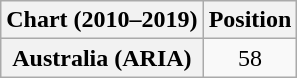<table class="wikitable plainrowheaders" style="text-align:center">
<tr>
<th scope="col">Chart (2010–2019)</th>
<th scope="col">Position</th>
</tr>
<tr>
<th scope="row">Australia (ARIA)</th>
<td>58</td>
</tr>
</table>
